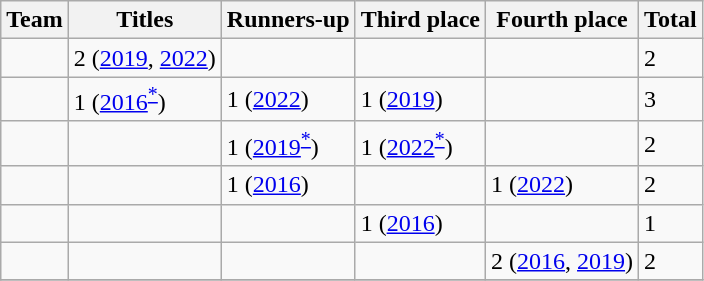<table class="wikitable sortable">
<tr>
<th>Team</th>
<th>Titles</th>
<th>Runners-up</th>
<th>Third place</th>
<th>Fourth place</th>
<th>Total</th>
</tr>
<tr>
<td></td>
<td>2 (<a href='#'>2019</a>, <a href='#'>2022</a>)</td>
<td></td>
<td></td>
<td></td>
<td>2</td>
</tr>
<tr>
<td></td>
<td>1 (<a href='#'>2016</a><sup><a href='#'>*</a></sup>)</td>
<td>1 (<a href='#'>2022</a>)</td>
<td>1 (<a href='#'>2019</a>)</td>
<td></td>
<td>3</td>
</tr>
<tr>
<td></td>
<td></td>
<td>1 (<a href='#'>2019</a><sup><a href='#'>*</a></sup>)</td>
<td>1 (<a href='#'>2022</a><sup><a href='#'>*</a></sup>)</td>
<td></td>
<td>2</td>
</tr>
<tr>
<td></td>
<td></td>
<td>1 (<a href='#'>2016</a>)</td>
<td></td>
<td>1 (<a href='#'>2022</a>)</td>
<td>2</td>
</tr>
<tr>
<td></td>
<td></td>
<td></td>
<td>1 (<a href='#'>2016</a>)</td>
<td></td>
<td>1</td>
</tr>
<tr>
<td></td>
<td></td>
<td></td>
<td></td>
<td>2 (<a href='#'>2016</a>, <a href='#'>2019</a>)</td>
<td>2</td>
</tr>
<tr>
</tr>
</table>
